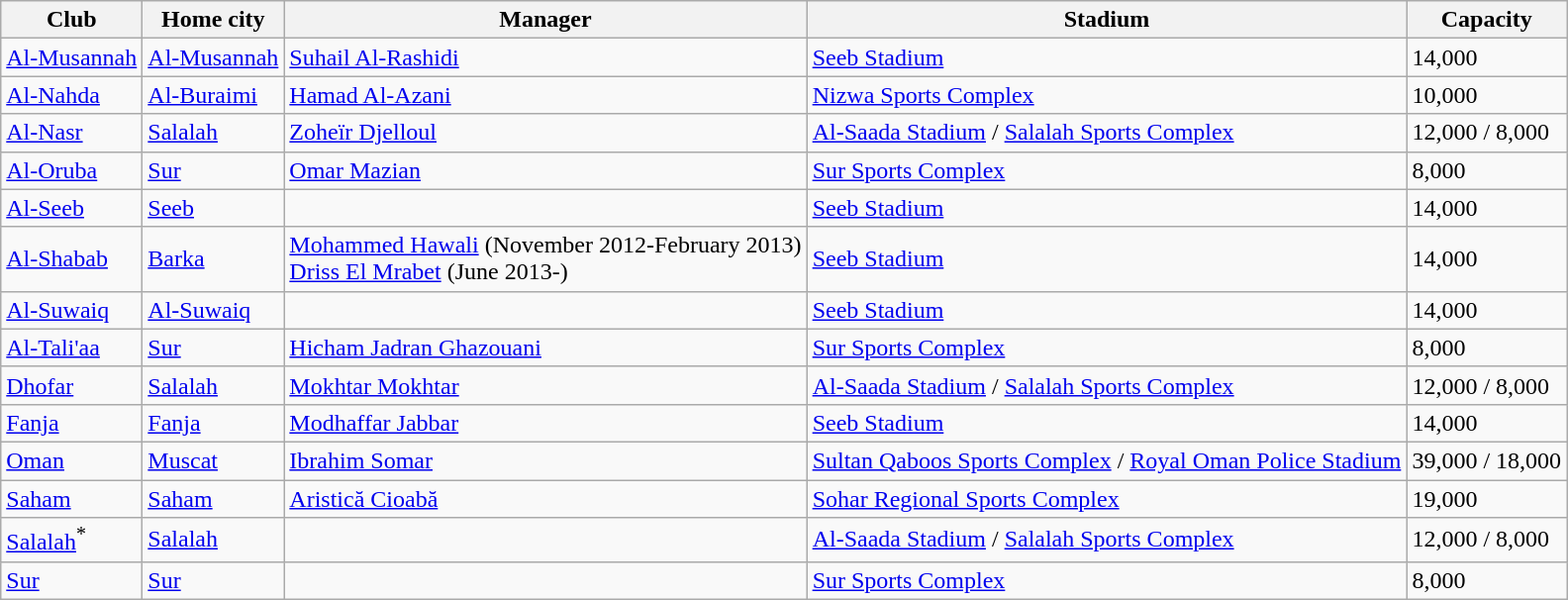<table class="wikitable" style="text-align: left;">
<tr>
<th>Club</th>
<th>Home city</th>
<th>Manager</th>
<th>Stadium</th>
<th>Capacity</th>
</tr>
<tr>
<td><a href='#'>Al-Musannah</a></td>
<td><a href='#'>Al-Musannah</a></td>
<td> <a href='#'>Suhail Al-Rashidi</a></td>
<td><a href='#'>Seeb Stadium</a></td>
<td>14,000</td>
</tr>
<tr>
<td><a href='#'>Al-Nahda</a></td>
<td><a href='#'>Al-Buraimi</a></td>
<td> <a href='#'>Hamad Al-Azani</a></td>
<td><a href='#'>Nizwa Sports Complex</a></td>
<td>10,000</td>
</tr>
<tr>
<td><a href='#'>Al-Nasr</a></td>
<td><a href='#'>Salalah</a></td>
<td> <a href='#'>Zoheïr Djelloul</a></td>
<td><a href='#'>Al-Saada Stadium</a> / <a href='#'>Salalah Sports Complex</a></td>
<td>12,000 / 8,000</td>
</tr>
<tr>
<td><a href='#'>Al-Oruba</a></td>
<td><a href='#'>Sur</a></td>
<td> <a href='#'>Omar Mazian</a></td>
<td><a href='#'>Sur Sports Complex</a></td>
<td>8,000</td>
</tr>
<tr>
<td><a href='#'>Al-Seeb</a></td>
<td><a href='#'>Seeb</a></td>
<td></td>
<td><a href='#'>Seeb Stadium</a></td>
<td>14,000</td>
</tr>
<tr>
<td><a href='#'>Al-Shabab</a></td>
<td><a href='#'>Barka</a></td>
<td> <a href='#'>Mohammed Hawali</a> (November 2012-February 2013)<br> <a href='#'>Driss El Mrabet</a> (June 2013-)</td>
<td><a href='#'>Seeb Stadium</a></td>
<td>14,000</td>
</tr>
<tr>
<td><a href='#'>Al-Suwaiq</a></td>
<td><a href='#'>Al-Suwaiq</a></td>
<td></td>
<td><a href='#'>Seeb Stadium</a></td>
<td>14,000</td>
</tr>
<tr>
<td><a href='#'>Al-Tali'aa</a></td>
<td><a href='#'>Sur</a></td>
<td> <a href='#'>Hicham Jadran Ghazouani</a></td>
<td><a href='#'>Sur Sports Complex</a></td>
<td>8,000</td>
</tr>
<tr>
<td><a href='#'>Dhofar</a></td>
<td><a href='#'>Salalah</a></td>
<td> <a href='#'>Mokhtar Mokhtar</a></td>
<td><a href='#'>Al-Saada Stadium</a> / <a href='#'>Salalah Sports Complex</a></td>
<td>12,000 / 8,000</td>
</tr>
<tr>
<td><a href='#'>Fanja</a></td>
<td><a href='#'>Fanja</a></td>
<td> <a href='#'>Modhaffar Jabbar</a></td>
<td><a href='#'>Seeb Stadium</a></td>
<td>14,000</td>
</tr>
<tr>
<td><a href='#'>Oman</a></td>
<td><a href='#'>Muscat</a></td>
<td> <a href='#'>Ibrahim Somar</a></td>
<td><a href='#'>Sultan Qaboos Sports Complex</a> / <a href='#'>Royal Oman Police Stadium</a></td>
<td>39,000 / 18,000</td>
</tr>
<tr>
<td><a href='#'>Saham</a></td>
<td><a href='#'>Saham</a></td>
<td> <a href='#'>Aristică Cioabă</a></td>
<td><a href='#'>Sohar Regional Sports Complex</a></td>
<td>19,000</td>
</tr>
<tr>
<td><a href='#'>Salalah</a><sup>*</sup></td>
<td><a href='#'>Salalah</a></td>
<td></td>
<td><a href='#'>Al-Saada Stadium</a> / <a href='#'>Salalah Sports Complex</a></td>
<td>12,000 / 8,000</td>
</tr>
<tr>
<td><a href='#'>Sur</a></td>
<td><a href='#'>Sur</a></td>
<td></td>
<td><a href='#'>Sur Sports Complex</a></td>
<td>8,000</td>
</tr>
</table>
